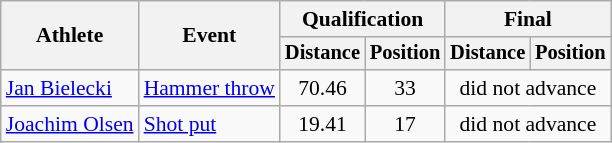<table class=wikitable style="font-size:90%">
<tr>
<th rowspan="2">Athlete</th>
<th rowspan="2">Event</th>
<th colspan="2">Qualification</th>
<th colspan="2">Final</th>
</tr>
<tr style="font-size:95%">
<th>Distance</th>
<th>Position</th>
<th>Distance</th>
<th>Position</th>
</tr>
<tr align=center>
<td align=left><a href='#'>Jan Bielecki</a></td>
<td align=left><a href='#'>Hammer throw</a></td>
<td>70.46</td>
<td>33</td>
<td colspan=2>did not advance</td>
</tr>
<tr align=center>
<td align=left><a href='#'>Joachim Olsen</a></td>
<td align=left><a href='#'>Shot put</a></td>
<td>19.41</td>
<td>17</td>
<td colspan=2>did not advance</td>
</tr>
</table>
